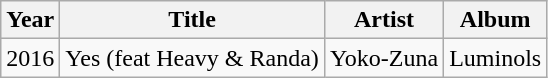<table class="wikitable">
<tr>
<th>Year</th>
<th>Title</th>
<th>Artist</th>
<th>Album</th>
</tr>
<tr>
<td>2016</td>
<td>Yes (feat Heavy & Randa)</td>
<td>Yoko-Zuna</td>
<td>Luminols</td>
</tr>
</table>
